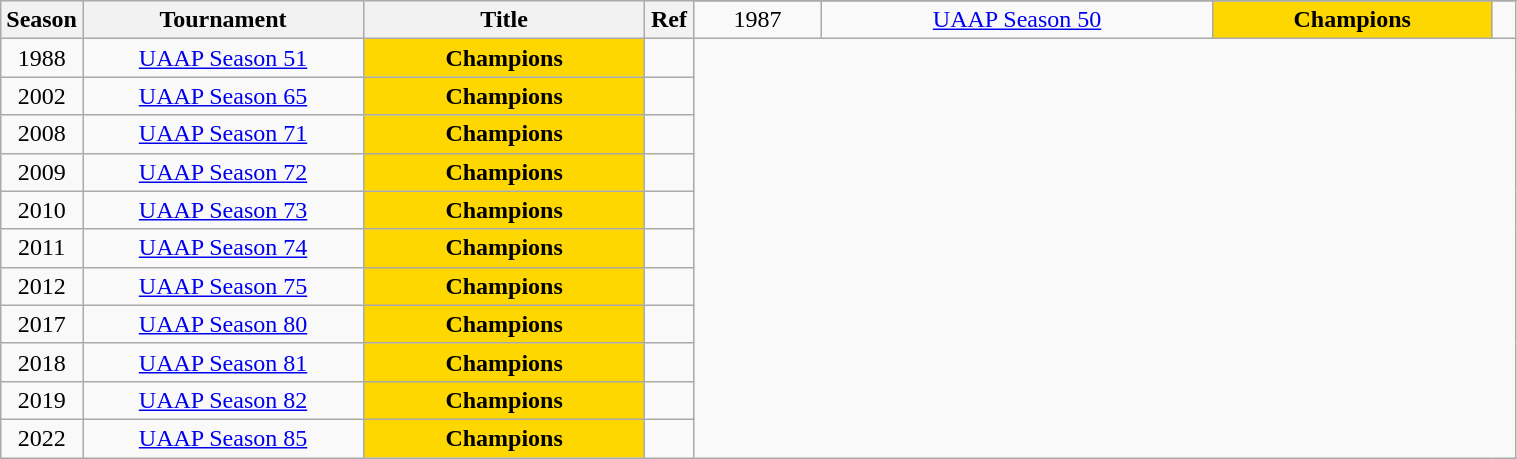<table class="wikitable sortable" style="text-align:center" width="80%">
<tr>
<th style="width:25px;" rowspan="2">Season</th>
<th style="width:180px;" rowspan="2">Tournament</th>
<th style="width:180px;" rowspan="2">Title</th>
<th style="width:25px;" rowspan="2">Ref</th>
</tr>
<tr align=center>
<td>1987</td>
<td><a href='#'>UAAP Season 50</a></td>
<td style="background:gold;"><strong>Champions</strong></td>
<td></td>
</tr>
<tr align=center>
<td>1988</td>
<td><a href='#'>UAAP Season 51</a></td>
<td style="background:gold;"><strong>Champions</strong></td>
<td></td>
</tr>
<tr align=center>
<td>2002</td>
<td><a href='#'>UAAP Season 65</a></td>
<td style="background:gold;"><strong>Champions</strong></td>
<td></td>
</tr>
<tr align=center>
<td>2008</td>
<td><a href='#'>UAAP Season 71</a></td>
<td style="background:gold;"><strong>Champions</strong></td>
<td></td>
</tr>
<tr align=center>
<td>2009</td>
<td><a href='#'>UAAP Season 72</a></td>
<td style="background:gold;"><strong>Champions</strong></td>
<td></td>
</tr>
<tr align=center>
<td>2010</td>
<td><a href='#'>UAAP Season 73</a></td>
<td style="background:gold;"><strong>Champions</strong></td>
<td></td>
</tr>
<tr align=center>
<td>2011</td>
<td><a href='#'>UAAP Season 74</a></td>
<td style="background:gold;"><strong>Champions</strong></td>
<td></td>
</tr>
<tr align=center>
<td>2012</td>
<td><a href='#'>UAAP Season 75</a></td>
<td style="background:gold;"><strong>Champions</strong></td>
<td></td>
</tr>
<tr align=center>
<td>2017</td>
<td><a href='#'>UAAP Season 80</a></td>
<td style="background:gold;"><strong>Champions</strong></td>
<td></td>
</tr>
<tr align=center>
<td>2018</td>
<td><a href='#'>UAAP Season 81</a></td>
<td style="background:gold;"><strong>Champions</strong></td>
<td></td>
</tr>
<tr align=center>
<td>2019</td>
<td><a href='#'>UAAP Season 82</a></td>
<td style="background:gold;"><strong>Champions</strong></td>
<td></td>
</tr>
<tr align=center>
<td>2022</td>
<td><a href='#'>UAAP Season 85</a></td>
<td style="background:gold;"><strong>Champions</strong></td>
<td></td>
</tr>
</table>
